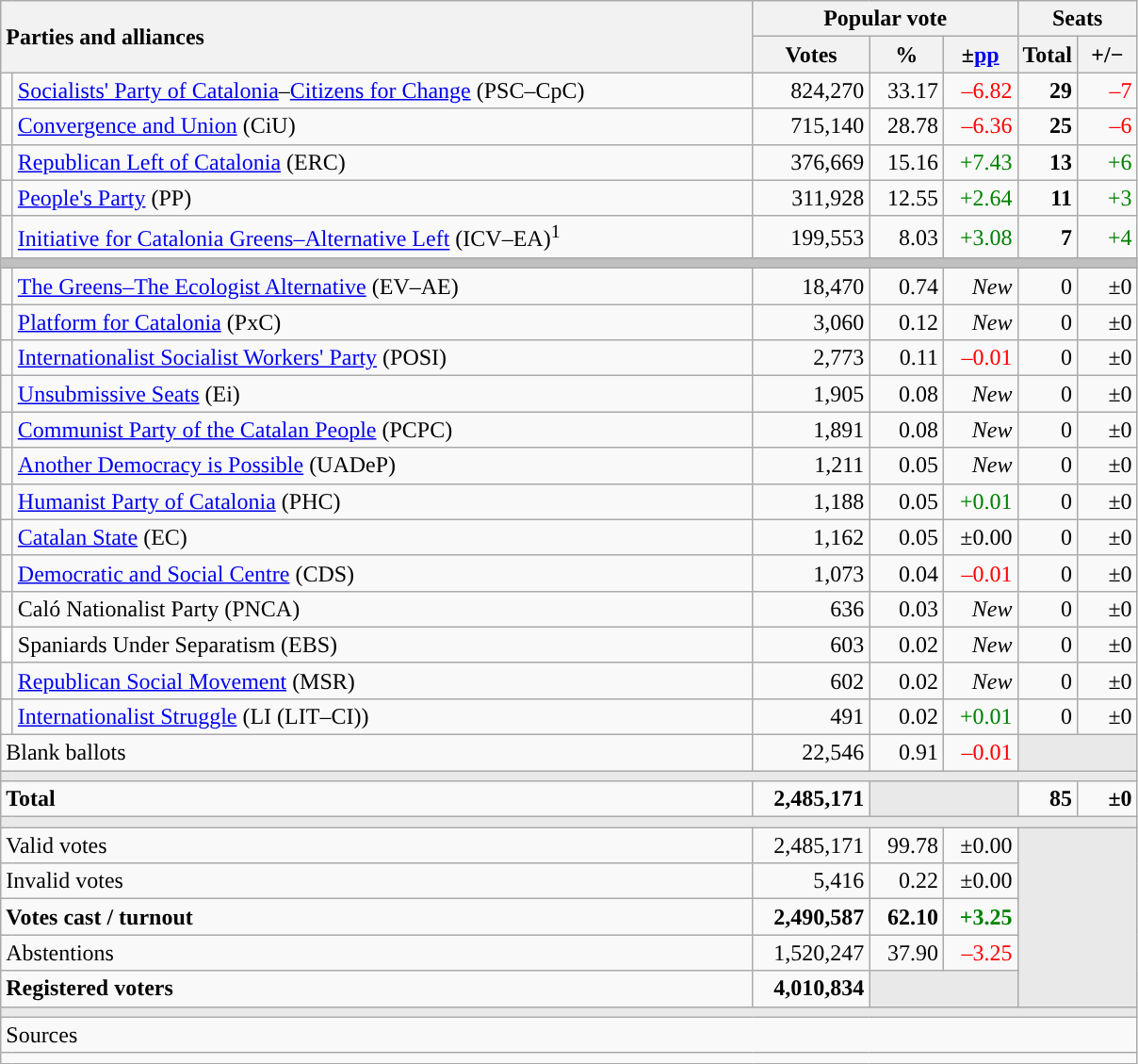<table class="wikitable" style="text-align:right;">
<tr>
<th style="text-align:left;" rowspan="2" colspan="2" width="525">Parties and alliances</th>
<th colspan="3">Popular vote</th>
<th colspan="2">Seats</th>
</tr>
<tr>
<th width="75">Votes</th>
<th width="45">%</th>
<th width="45">±<a href='#'>pp</a></th>
<th width="35">Total</th>
<th width="35">+/−</th>
</tr>
<tr>
<td width="1" style="color:inherit;background:"></td>
<td align="left"><a href='#'>Socialists' Party of Catalonia</a>–<a href='#'>Citizens for Change</a> (PSC–CpC)</td>
<td>824,270</td>
<td>33.17</td>
<td style="color:red;">–6.82</td>
<td><strong>29</strong></td>
<td style="color:red;">–7</td>
</tr>
<tr>
<td style="color:inherit;background:"></td>
<td align="left"><a href='#'>Convergence and Union</a> (CiU)</td>
<td>715,140</td>
<td>28.78</td>
<td style="color:red;">–6.36</td>
<td><strong>25</strong></td>
<td style="color:red;">–6</td>
</tr>
<tr>
<td style="color:inherit;background:"></td>
<td align="left"><a href='#'>Republican Left of Catalonia</a> (ERC)</td>
<td>376,669</td>
<td>15.16</td>
<td style="color:green;">+7.43</td>
<td><strong>13</strong></td>
<td style="color:green;">+6</td>
</tr>
<tr>
<td style="color:inherit;background:"></td>
<td align="left"><a href='#'>People's Party</a> (PP)</td>
<td>311,928</td>
<td>12.55</td>
<td style="color:green;">+2.64</td>
<td><strong>11</strong></td>
<td style="color:green;">+3</td>
</tr>
<tr>
<td style="color:inherit;background:"></td>
<td align="left"><a href='#'>Initiative for Catalonia Greens–Alternative Left</a> (ICV–EA)<sup>1</sup></td>
<td>199,553</td>
<td>8.03</td>
<td style="color:green;">+3.08</td>
<td><strong>7</strong></td>
<td style="color:green;">+4</td>
</tr>
<tr>
<td colspan="7" bgcolor="#C0C0C0"></td>
</tr>
<tr>
<td style="color:inherit;background:"></td>
<td align="left"><a href='#'>The Greens–The Ecologist Alternative</a> (EV–AE)</td>
<td>18,470</td>
<td>0.74</td>
<td><em>New</em></td>
<td>0</td>
<td>±0</td>
</tr>
<tr>
<td style="color:inherit;background:"></td>
<td align="left"><a href='#'>Platform for Catalonia</a> (PxC)</td>
<td>3,060</td>
<td>0.12</td>
<td><em>New</em></td>
<td>0</td>
<td>±0</td>
</tr>
<tr>
<td style="color:inherit;background:"></td>
<td align="left"><a href='#'>Internationalist Socialist Workers' Party</a> (POSI)</td>
<td>2,773</td>
<td>0.11</td>
<td style="color:red;">–0.01</td>
<td>0</td>
<td>±0</td>
</tr>
<tr>
<td style="color:inherit;background:"></td>
<td align="left"><a href='#'>Unsubmissive Seats</a> (Ei)</td>
<td>1,905</td>
<td>0.08</td>
<td><em>New</em></td>
<td>0</td>
<td>±0</td>
</tr>
<tr>
<td style="color:inherit;background:"></td>
<td align="left"><a href='#'>Communist Party of the Catalan People</a> (PCPC)</td>
<td>1,891</td>
<td>0.08</td>
<td><em>New</em></td>
<td>0</td>
<td>±0</td>
</tr>
<tr>
<td style="color:inherit;background:"></td>
<td align="left"><a href='#'>Another Democracy is Possible</a> (UADeP)</td>
<td>1,211</td>
<td>0.05</td>
<td><em>New</em></td>
<td>0</td>
<td>±0</td>
</tr>
<tr>
<td style="color:inherit;background:"></td>
<td align="left"><a href='#'>Humanist Party of Catalonia</a> (PHC)</td>
<td>1,188</td>
<td>0.05</td>
<td style="color:green;">+0.01</td>
<td>0</td>
<td>±0</td>
</tr>
<tr>
<td style="color:inherit;background:"></td>
<td align="left"><a href='#'>Catalan State</a> (EC)</td>
<td>1,162</td>
<td>0.05</td>
<td>±0.00</td>
<td>0</td>
<td>±0</td>
</tr>
<tr>
<td style="color:inherit;background:"></td>
<td align="left"><a href='#'>Democratic and Social Centre</a> (CDS)</td>
<td>1,073</td>
<td>0.04</td>
<td style="color:red;">–0.01</td>
<td>0</td>
<td>±0</td>
</tr>
<tr>
<td style="color:inherit;background:"></td>
<td align="left">Caló Nationalist Party (PNCA)</td>
<td>636</td>
<td>0.03</td>
<td><em>New</em></td>
<td>0</td>
<td>±0</td>
</tr>
<tr>
<td bgcolor="white"></td>
<td align="left">Spaniards Under Separatism (EBS)</td>
<td>603</td>
<td>0.02</td>
<td><em>New</em></td>
<td>0</td>
<td>±0</td>
</tr>
<tr>
<td style="color:inherit;background:"></td>
<td align="left"><a href='#'>Republican Social Movement</a> (MSR)</td>
<td>602</td>
<td>0.02</td>
<td><em>New</em></td>
<td>0</td>
<td>±0</td>
</tr>
<tr>
<td style="color:inherit;background:"></td>
<td align="left"><a href='#'>Internationalist Struggle</a> (LI (LIT–CI))</td>
<td>491</td>
<td>0.02</td>
<td style="color:green;">+0.01</td>
<td>0</td>
<td>±0</td>
</tr>
<tr>
<td align="left" colspan="2">Blank ballots</td>
<td>22,546</td>
<td>0.91</td>
<td style="color:red;">–0.01</td>
<td bgcolor="#E9E9E9" colspan="2"></td>
</tr>
<tr>
<td colspan="7" bgcolor="#E9E9E9"></td>
</tr>
<tr style="font-weight:bold;">
<td align="left" colspan="2">Total</td>
<td>2,485,171</td>
<td bgcolor="#E9E9E9" colspan="2"></td>
<td>85</td>
<td>±0</td>
</tr>
<tr>
<td colspan="7" bgcolor="#E9E9E9"></td>
</tr>
<tr>
<td align="left" colspan="2">Valid votes</td>
<td>2,485,171</td>
<td>99.78</td>
<td>±0.00</td>
<td bgcolor="#E9E9E9" colspan="2" rowspan="5"></td>
</tr>
<tr>
<td align="left" colspan="2">Invalid votes</td>
<td>5,416</td>
<td>0.22</td>
<td>±0.00</td>
</tr>
<tr style="font-weight:bold;">
<td align="left" colspan="2">Votes cast / turnout</td>
<td>2,490,587</td>
<td>62.10</td>
<td style="color:green;">+3.25</td>
</tr>
<tr>
<td align="left" colspan="2">Abstentions</td>
<td>1,520,247</td>
<td>37.90</td>
<td style="color:red;">–3.25</td>
</tr>
<tr style="font-weight:bold;">
<td align="left" colspan="2">Registered voters</td>
<td>4,010,834</td>
<td bgcolor="#E9E9E9" colspan="2"></td>
</tr>
<tr>
<td colspan="7" bgcolor="#E9E9E9"></td>
</tr>
<tr>
<td align="left" colspan="7">Sources</td>
</tr>
<tr>
<td colspan="7" style="text-align:left; max-width:790px;"></td>
</tr>
</table>
